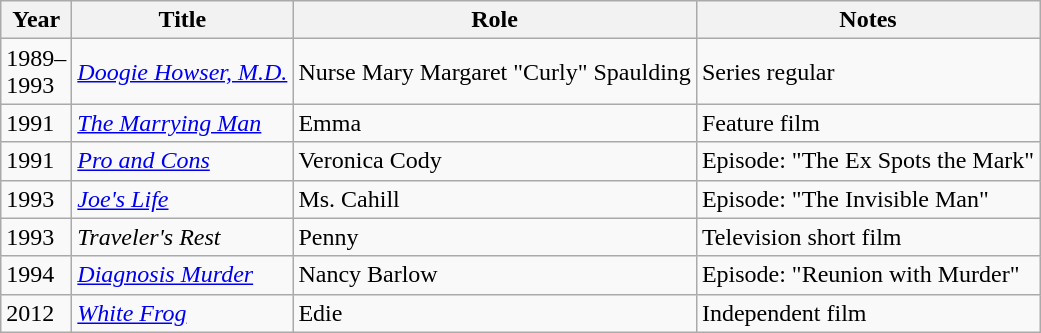<table class="wikitable sortable">
<tr>
<th>Year</th>
<th>Title</th>
<th>Role</th>
<th class=unsortable>Notes</th>
</tr>
<tr>
<td>1989–<br>1993</td>
<td><em><a href='#'>Doogie Howser, M.D.</a></em></td>
<td>Nurse Mary Margaret "Curly" Spaulding</td>
<td>Series regular</td>
</tr>
<tr>
<td>1991</td>
<td><em><a href='#'>The Marrying Man</a></em></td>
<td>Emma</td>
<td>Feature film</td>
</tr>
<tr>
<td>1991</td>
<td><em><a href='#'>Pro and Cons</a></em></td>
<td>Veronica Cody</td>
<td>Episode: "The Ex Spots the Mark"</td>
</tr>
<tr>
<td>1993</td>
<td><em><a href='#'>Joe's Life</a></em></td>
<td>Ms. Cahill</td>
<td>Episode: "The Invisible Man"</td>
</tr>
<tr>
<td>1993</td>
<td><em>Traveler's Rest</em></td>
<td>Penny</td>
<td>Television short film</td>
</tr>
<tr>
<td>1994</td>
<td><em><a href='#'>Diagnosis Murder</a></em></td>
<td>Nancy Barlow</td>
<td>Episode: "Reunion with Murder"</td>
</tr>
<tr>
<td>2012</td>
<td><em><a href='#'>White Frog</a></em></td>
<td>Edie</td>
<td>Independent film</td>
</tr>
</table>
